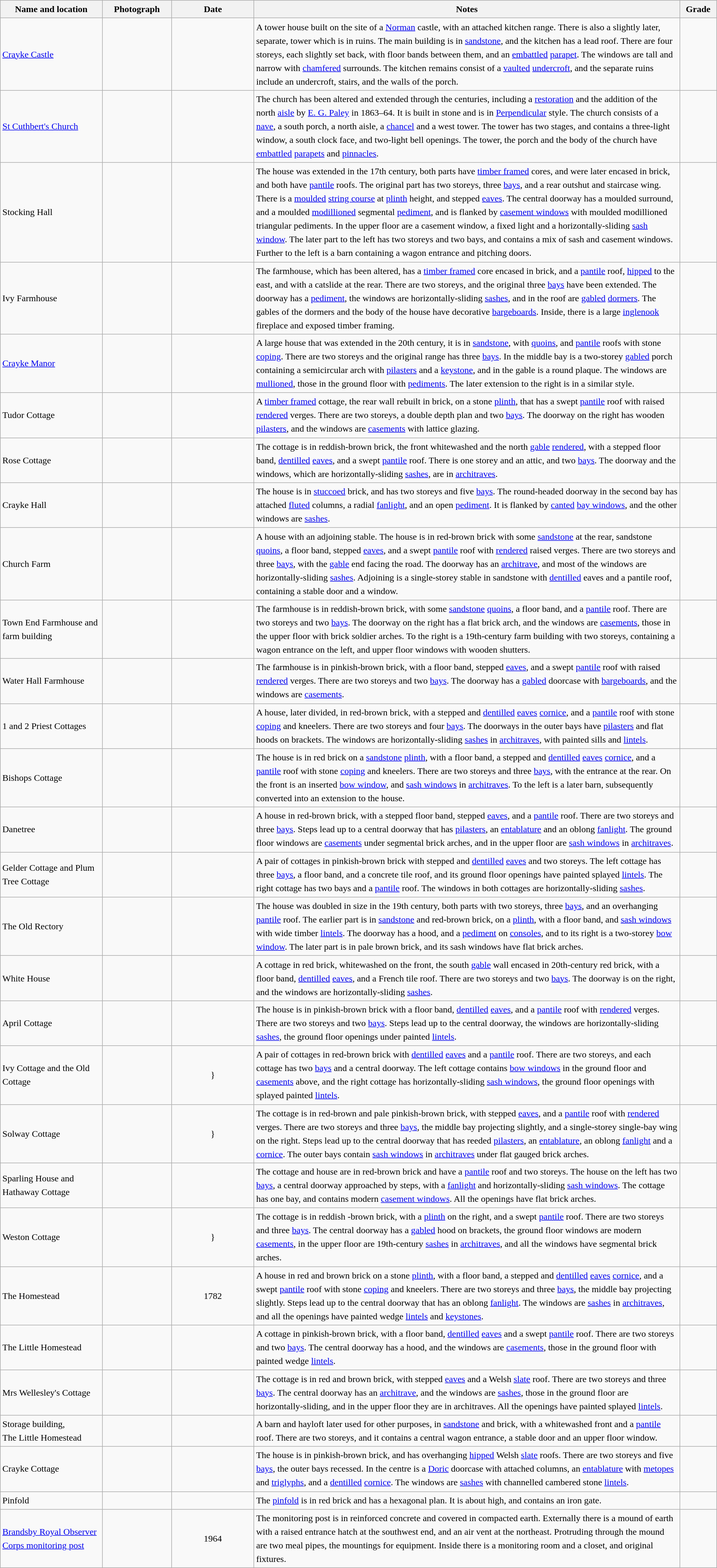<table class="wikitable sortable plainrowheaders" style="width:100%; border:0px; text-align:left; line-height:150%">
<tr>
<th scope="col"  style="width:150px">Name and location</th>
<th scope="col"  style="width:100px" class="unsortable">Photograph</th>
<th scope="col"  style="width:120px">Date</th>
<th scope="col"  style="width:650px" class="unsortable">Notes</th>
<th scope="col"  style="width:50px">Grade</th>
</tr>
<tr>
<td><a href='#'>Crayke Castle</a><br><small></small></td>
<td></td>
<td align="center"></td>
<td>A tower house built on the site of a <a href='#'>Norman</a> castle, with an attached kitchen range.  There is also a slightly later, separate, tower which is in ruins.  The main building is in <a href='#'>sandstone</a>, and the kitchen has a lead roof.  There are four storeys, each slightly set back, with floor bands between them, and an <a href='#'>embattled</a> <a href='#'>parapet</a>.  The windows are tall and narrow with <a href='#'>chamfered</a> surrounds.  The kitchen remains consist of a <a href='#'>vaulted</a> <a href='#'>undercroft</a>, and the separate ruins include an undercroft, stairs, and the walls of the porch.</td>
<td align="center" ></td>
</tr>
<tr>
<td><a href='#'>St Cuthbert's Church</a><br><small></small></td>
<td></td>
<td align="center"></td>
<td>The church has been altered and extended through the centuries, including a <a href='#'>restoration</a> and the addition of the north <a href='#'>aisle</a> by <a href='#'>E. G. Paley</a> in 1863–64.  It is built in stone and is in <a href='#'>Perpendicular</a> style.  The church consists of a <a href='#'>nave</a>, a south porch, a north aisle, a <a href='#'>chancel</a> and a west tower.  The tower has two stages, and contains a three-light window, a south clock face, and two-light bell openings.  The tower, the porch and the body of the church have <a href='#'>embattled</a> <a href='#'>parapets</a> and <a href='#'>pinnacles</a>.</td>
<td align="center" ></td>
</tr>
<tr>
<td>Stocking Hall<br><small></small></td>
<td></td>
<td align="center"></td>
<td>The house was extended in the 17th century, both parts have <a href='#'>timber framed</a> cores, and were later encased in brick, and both have <a href='#'>pantile</a> roofs.  The original part has two storeys, three <a href='#'>bays</a>, and a rear outshut and staircase wing.  There is a <a href='#'>moulded</a> <a href='#'>string course</a> at <a href='#'>plinth</a> height, and stepped <a href='#'>eaves</a>.  The central doorway has a moulded surround, and a moulded <a href='#'>modillioned</a> segmental <a href='#'>pediment</a>, and is flanked by <a href='#'>casement windows</a> with moulded modillioned triangular pediments.  In the upper floor are a casement window, a fixed light and a horizontally-sliding <a href='#'>sash window</a>.  The later part to the left has two storeys and two bays, and contains a mix of sash and casement windows.  Further to the left is a barn containing a wagon entrance and pitching doors.</td>
<td align="center" ></td>
</tr>
<tr>
<td>Ivy Farmhouse<br><small></small></td>
<td></td>
<td align="center"></td>
<td>The farmhouse, which has been altered, has a <a href='#'>timber framed</a> core encased in brick, and a <a href='#'>pantile</a> roof, <a href='#'>hipped</a> to the east, and with a catslide at the rear.  There are two storeys, and the original three <a href='#'>bays</a> have been extended.  The doorway has a <a href='#'>pediment</a>, the windows are horizontally-sliding <a href='#'>sashes</a>, and in the roof are <a href='#'>gabled</a> <a href='#'>dormers</a>.  The gables of the dormers and the body of the house have decorative <a href='#'>bargeboards</a>.  Inside, there is a large <a href='#'>inglenook</a> fireplace and exposed timber framing.</td>
<td align="center" ></td>
</tr>
<tr>
<td><a href='#'>Crayke Manor</a><br><small></small></td>
<td></td>
<td align="center"></td>
<td>A large house that was extended in the 20th century, it is in <a href='#'>sandstone</a>, with <a href='#'>quoins</a>, and <a href='#'>pantile</a> roofs with stone <a href='#'>coping</a>.  There are two storeys and the original range has three <a href='#'>bays</a>.  In the middle bay is a two-storey <a href='#'>gabled</a> porch containing a semicircular arch with <a href='#'>pilasters</a> and a <a href='#'>keystone</a>, and in the gable is a round plaque.  The windows are <a href='#'>mullioned</a>, those in the ground floor with <a href='#'>pediments</a>.  The later extension to the right is in a similar style.</td>
<td align="center" ></td>
</tr>
<tr>
<td>Tudor Cottage<br><small></small></td>
<td></td>
<td align="center"></td>
<td>A <a href='#'>timber framed</a> cottage, the rear wall rebuilt in brick, on a stone <a href='#'>plinth</a>, that has a swept <a href='#'>pantile</a> roof with raised <a href='#'>rendered</a> verges.  There are two storeys, a double depth plan and two <a href='#'>bays</a>.  The doorway on the right has wooden <a href='#'>pilasters</a>, and the windows are <a href='#'>casements</a> with lattice glazing.</td>
<td align="center" ></td>
</tr>
<tr>
<td>Rose Cottage<br><small></small></td>
<td></td>
<td align="center"></td>
<td>The cottage is in reddish-brown brick, the front whitewashed and the north <a href='#'>gable</a> <a href='#'>rendered</a>, with a stepped floor band, <a href='#'>dentilled</a> <a href='#'>eaves</a>, and a swept <a href='#'>pantile</a> roof.  There is one storey and an attic, and two <a href='#'>bays</a>.  The doorway and the windows, which are horizontally-sliding <a href='#'>sashes</a>, are in <a href='#'>architraves</a>.</td>
<td align="center" ></td>
</tr>
<tr>
<td>Crayke Hall<br><small></small></td>
<td></td>
<td align="center"></td>
<td>The house is in <a href='#'>stuccoed</a> brick, and has two storeys and five <a href='#'>bays</a>.  The round-headed doorway in the second bay has attached <a href='#'>fluted</a> columns, a radial <a href='#'>fanlight</a>, and an open <a href='#'>pediment</a>.  It is flanked by <a href='#'>canted</a> <a href='#'>bay windows</a>, and the other windows are <a href='#'>sashes</a>.</td>
<td align="center" ></td>
</tr>
<tr>
<td>Church Farm<br><small></small></td>
<td></td>
<td align="center"></td>
<td>A house with an adjoining stable.  The house is in red-brown brick with some <a href='#'>sandstone</a> at the rear, sandstone <a href='#'>quoins</a>, a floor band, stepped <a href='#'>eaves</a>, and a swept <a href='#'>pantile</a> roof with <a href='#'>rendered</a> raised verges.  There are two storeys and three <a href='#'>bays</a>, with the <a href='#'>gable</a> end facing the road.  The doorway has an <a href='#'>architrave</a>, and most of the windows are horizontally-sliding <a href='#'>sashes</a>.  Adjoining is a single-storey stable in sandstone with <a href='#'>dentilled</a> eaves and a pantile roof, containing a stable door and a window.</td>
<td align="center" ></td>
</tr>
<tr>
<td>Town End Farmhouse and farm building<br><small></small></td>
<td></td>
<td align="center"></td>
<td>The farmhouse is in reddish-brown brick, with some <a href='#'>sandstone</a> <a href='#'>quoins</a>, a floor band, and a <a href='#'>pantile</a> roof.  There are two storeys and two <a href='#'>bays</a>.  The doorway on the right has a flat brick arch, and the windows are <a href='#'>casements</a>, those in the upper floor with brick soldier arches.  To the right is a 19th-century farm building with two storeys, containing a wagon entrance on the left, and upper floor windows with wooden shutters.</td>
<td align="center" ></td>
</tr>
<tr>
<td>Water Hall Farmhouse<br><small></small></td>
<td></td>
<td align="center"></td>
<td>The farmhouse is in pinkish-brown brick, with a floor band, stepped <a href='#'>eaves</a>, and a swept <a href='#'>pantile</a> roof with raised <a href='#'>rendered</a> verges.  There are two storeys and two <a href='#'>bays</a>.  The doorway has a <a href='#'>gabled</a> doorcase with <a href='#'>bargeboards</a>, and the windows are <a href='#'>casements</a>.</td>
<td align="center" ></td>
</tr>
<tr>
<td>1 and 2 Priest Cottages<br><small></small></td>
<td></td>
<td align="center"></td>
<td>A house, later divided, in red-brown brick, with a stepped and <a href='#'>dentilled</a> <a href='#'>eaves</a> <a href='#'>cornice</a>, and a <a href='#'>pantile</a> roof with stone <a href='#'>coping</a> and kneelers.  There are two storeys and four <a href='#'>bays</a>.  The doorways in the outer bays have <a href='#'>pilasters</a> and flat hoods on brackets.  The windows are horizontally-sliding <a href='#'>sashes</a> in <a href='#'>architraves</a>, with painted sills and <a href='#'>lintels</a>.</td>
<td align="center" ></td>
</tr>
<tr>
<td>Bishops Cottage<br><small></small></td>
<td></td>
<td align="center"></td>
<td>The house is in red brick on a <a href='#'>sandstone</a> <a href='#'>plinth</a>, with a floor band, a stepped and <a href='#'>dentilled</a> <a href='#'>eaves</a> <a href='#'>cornice</a>, and a <a href='#'>pantile</a> roof with stone <a href='#'>coping</a> and kneelers.  There are two storeys and three <a href='#'>bays</a>, with the entrance at the rear.  On the front is an inserted <a href='#'>bow window</a>, and <a href='#'>sash windows</a> in <a href='#'>architraves</a>.  To the left is a later barn, subsequently converted into an extension to the house.</td>
<td align="center" ></td>
</tr>
<tr>
<td>Danetree<br><small></small></td>
<td></td>
<td align="center"></td>
<td>A house in red-brown brick, with a stepped floor band, stepped <a href='#'>eaves</a>, and a <a href='#'>pantile</a> roof.  There are two storeys and three <a href='#'>bays</a>.  Steps lead up to a central doorway that has <a href='#'>pilasters</a>, an <a href='#'>entablature</a> and an oblong <a href='#'>fanlight</a>.  The ground floor windows are <a href='#'>casements</a> under segmental brick arches, and in the upper floor are <a href='#'>sash windows</a> in <a href='#'>architraves</a>.</td>
<td align="center" ></td>
</tr>
<tr>
<td>Gelder Cottage and Plum Tree Cottage<br><small></small></td>
<td></td>
<td align="center"></td>
<td>A pair of cottages in pinkish-brown brick with stepped and <a href='#'>dentilled</a> <a href='#'>eaves</a> and two storeys.  The left cottage has three <a href='#'>bays</a>, a floor band, and a concrete tile roof, and its ground floor openings have painted splayed <a href='#'>lintels</a>.  The right cottage has two bays and a <a href='#'>pantile</a> roof.  The windows in both cottages are horizontally-sliding <a href='#'>sashes</a>.</td>
<td align="center" ></td>
</tr>
<tr>
<td>The Old Rectory<br><small></small></td>
<td></td>
<td align="center"></td>
<td>The house was doubled in size in the 19th century, both parts with two storeys, three <a href='#'>bays</a>, and an overhanging <a href='#'>pantile</a> roof.  The earlier part is in <a href='#'>sandstone</a> and red-brown brick, on a <a href='#'>plinth</a>, with a floor band, and <a href='#'>sash windows</a> with wide timber <a href='#'>lintels</a>.  The doorway has a hood, and a <a href='#'>pediment</a> on <a href='#'>consoles</a>, and to its right is a two-storey <a href='#'>bow window</a>. The later part is in pale brown brick, and its sash windows have flat brick arches.</td>
<td align="center" ></td>
</tr>
<tr>
<td>White House<br><small></small></td>
<td></td>
<td align="center"></td>
<td>A cottage in red brick, whitewashed on the front, the south <a href='#'>gable</a> wall encased in 20th-century red brick, with a floor band, <a href='#'>dentilled</a> <a href='#'>eaves</a>, and a French tile roof.  There are two storeys and two <a href='#'>bays</a>.  The doorway is on the right, and the windows are horizontally-sliding <a href='#'>sashes</a>.</td>
<td align="center" ></td>
</tr>
<tr>
<td>April Cottage<br><small></small></td>
<td></td>
<td align="center"></td>
<td>The house is in pinkish-brown brick with a floor band, <a href='#'>dentilled</a> <a href='#'>eaves</a>, and a <a href='#'>pantile</a> roof with <a href='#'>rendered</a> verges.  There are two storeys and two <a href='#'>bays</a>.  Steps lead up to the central doorway, the windows are horizontally-sliding <a href='#'>sashes</a>, the ground floor openings under painted <a href='#'>lintels</a>.</td>
<td align="center" ></td>
</tr>
<tr>
<td>Ivy Cottage and the Old Cottage<br><small></small></td>
<td></td>
<td align="center">}</td>
<td>A pair of cottages in red-brown brick with <a href='#'>dentilled</a> <a href='#'>eaves</a> and a <a href='#'>pantile</a> roof.  There are two storeys, and each cottage has two <a href='#'>bays</a> and a central doorway.  The left cottage contains <a href='#'>bow windows</a> in the ground floor and <a href='#'>casements</a> above, and the right cottage has horizontally-sliding <a href='#'>sash windows</a>, the ground floor openings with splayed painted <a href='#'>lintels</a>.</td>
<td align="center" ></td>
</tr>
<tr>
<td>Solway Cottage<br><small></small></td>
<td></td>
<td align="center">}</td>
<td>The cottage is in red-brown and pale pinkish-brown brick, with stepped <a href='#'>eaves</a>, and a <a href='#'>pantile</a> roof with <a href='#'>rendered</a> verges.  There are two storeys and three <a href='#'>bays</a>, the middle bay projecting slightly, and a single-storey single-bay wing on the right.  Steps lead up to the central doorway that has reeded <a href='#'>pilasters</a>, an <a href='#'>entablature</a>, an oblong <a href='#'>fanlight</a> and a <a href='#'>cornice</a>.  The outer bays contain <a href='#'>sash windows</a> in <a href='#'>architraves</a> under flat gauged brick arches.</td>
<td align="center" ></td>
</tr>
<tr>
<td>Sparling House and Hathaway Cottage<br><small></small></td>
<td></td>
<td align="center"></td>
<td>The cottage and house are in red-brown brick and have a <a href='#'>pantile</a> roof and two storeys.  The house on the left has two <a href='#'>bays</a>, a central doorway approached by steps, with a <a href='#'>fanlight</a> and horizontally-sliding <a href='#'>sash windows</a>.  The cottage has one bay, and contains modern <a href='#'>casement windows</a>.  All the openings have flat brick arches.</td>
<td align="center" ></td>
</tr>
<tr>
<td>Weston Cottage<br><small></small></td>
<td></td>
<td align="center">}</td>
<td>The cottage is in reddish -brown brick, with a <a href='#'>plinth</a> on the right, and a swept <a href='#'>pantile</a> roof.  There are two storeys and three <a href='#'>bays</a>.  The central doorway has a <a href='#'>gabled</a> hood on brackets, the ground floor windows are modern <a href='#'>casements</a>, in the upper floor are 19th-century <a href='#'>sashes</a> in <a href='#'>architraves</a>, and all the windows have segmental brick arches.</td>
<td align="center" ></td>
</tr>
<tr>
<td>The Homestead<br><small></small></td>
<td></td>
<td align="center">1782</td>
<td>A house in red and brown brick on a stone <a href='#'>plinth</a>, with a floor band, a stepped and <a href='#'>dentilled</a> <a href='#'>eaves</a> <a href='#'>cornice</a>, and a swept <a href='#'>pantile</a> roof with stone <a href='#'>coping</a> and kneelers.  There are two storeys and three <a href='#'>bays</a>, the middle bay projecting slightly.  Steps lead up to the central doorway that has an oblong <a href='#'>fanlight</a>.  The windows are <a href='#'>sashes</a> in <a href='#'>architraves</a>, and all the openings have painted wedge <a href='#'>lintels</a> and <a href='#'>keystones</a>.</td>
<td align="center" ></td>
</tr>
<tr>
<td>The Little Homestead<br><small></small></td>
<td></td>
<td align="center"></td>
<td>A cottage in pinkish-brown brick, with a floor band, <a href='#'>dentilled</a> <a href='#'>eaves</a> and a swept <a href='#'>pantile</a> roof.  There are two storeys and two <a href='#'>bays</a>. The central doorway has a hood, and the windows are <a href='#'>casements</a>, those in the ground floor with painted wedge <a href='#'>lintels</a>.</td>
<td align="center" ></td>
</tr>
<tr>
<td>Mrs Wellesley's Cottage<br><small></small></td>
<td></td>
<td align="center"></td>
<td>The cottage is in red and brown brick, with stepped <a href='#'>eaves</a> and a Welsh <a href='#'>slate</a> roof.  There are two storeys and three <a href='#'>bays</a>.  The central doorway has an <a href='#'>architrave</a>, and the windows are <a href='#'>sashes</a>, those in the ground floor are horizontally-sliding, and in the upper floor they are in architraves.  All the openings have painted splayed <a href='#'>lintels</a>.</td>
<td align="center" ></td>
</tr>
<tr>
<td>Storage building,<br>The Little Homestead<br><small></small></td>
<td></td>
<td align="center"></td>
<td>A barn and hayloft later used for other purposes, in <a href='#'>sandstone</a> and brick, with a whitewashed front and a <a href='#'>pantile</a> roof.  There are two storeys, and it contains a central wagon entrance, a stable door and an upper floor window.</td>
<td align="center" ></td>
</tr>
<tr>
<td>Crayke Cottage<br><small></small></td>
<td></td>
<td align="center"></td>
<td>The house is in pinkish-brown brick, and has overhanging <a href='#'>hipped</a> Welsh <a href='#'>slate</a> roofs.  There are two storeys and five <a href='#'>bays</a>, the outer bays recessed.  In the centre is a <a href='#'>Doric</a> doorcase with attached columns, an <a href='#'>entablature</a> with <a href='#'>metopes</a> and <a href='#'>triglyphs</a>, and a <a href='#'>dentilled</a> <a href='#'>cornice</a>.  The windows are <a href='#'>sashes</a> with channelled cambered stone <a href='#'>lintels</a>.</td>
<td align="center" ></td>
</tr>
<tr>
<td>Pinfold<br><small></small></td>
<td></td>
<td align="center"></td>
<td>The <a href='#'>pinfold</a> is in red brick and has a hexagonal plan. It is about  high, and contains an iron gate.</td>
<td align="center" ></td>
</tr>
<tr>
<td><a href='#'>Brandsby Royal Observer Corps monitoring post</a><br><small></small></td>
<td></td>
<td align="center">1964</td>
<td>The monitoring post is in reinforced concrete and covered in compacted earth.  Externally there is a mound of earth with a raised entrance hatch at the southwest end, and an air vent at the northeast.  Protruding through the mound are two meal pipes, the mountings for equipment.  Inside there is a monitoring room and a closet, and original fixtures.</td>
<td align="center" ></td>
</tr>
<tr>
</tr>
</table>
